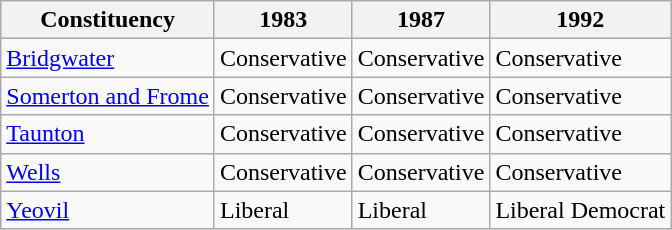<table class="wikitable">
<tr>
<th>Constituency</th>
<th>1983</th>
<th>1987</th>
<th>1992</th>
</tr>
<tr>
<td><a href='#'>Bridgwater</a></td>
<td bgcolor=>Conservative</td>
<td bgcolor=>Conservative</td>
<td bgcolor=>Conservative</td>
</tr>
<tr>
<td><a href='#'>Somerton and Frome</a></td>
<td bgcolor=>Conservative</td>
<td bgcolor=>Conservative</td>
<td bgcolor=>Conservative</td>
</tr>
<tr>
<td><a href='#'>Taunton</a></td>
<td bgcolor=>Conservative</td>
<td bgcolor=>Conservative</td>
<td bgcolor=>Conservative</td>
</tr>
<tr>
<td><a href='#'>Wells</a></td>
<td bgcolor=>Conservative</td>
<td bgcolor=>Conservative</td>
<td bgcolor=>Conservative</td>
</tr>
<tr>
<td><a href='#'>Yeovil</a></td>
<td bgcolor=>Liberal</td>
<td bgcolor=>Liberal</td>
<td bgcolor=>Liberal Democrat</td>
</tr>
</table>
